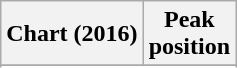<table class="wikitable sortable plainrowheaders" style="text-align:center">
<tr>
<th scope="col">Chart (2016)</th>
<th scope="col">Peak<br>position</th>
</tr>
<tr>
</tr>
<tr>
</tr>
<tr>
</tr>
</table>
